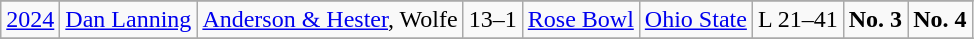<table class="wikitable">
<tr>
</tr>
<tr>
<td style="text-align: center;"><a href='#'>2024</a></td>
<td style="text-align: center;"><a href='#'>Dan Lanning</a></td>
<td style="text-align: center;"><a href='#'>Anderson & Hester</a>, Wolfe</td>
<td style="text-align: center;">13–1</td>
<td style="text-align: center;"><a href='#'>Rose Bowl</a></td>
<td style="text-align: center;"><a href='#'>Ohio State</a></td>
<td style="text-align: center;">L 21–41</td>
<td style="text-align: center;"><strong>No. 3</strong></td>
<td style="text-align: center;"><strong>No. 4</strong></td>
</tr>
<tr>
</tr>
</table>
